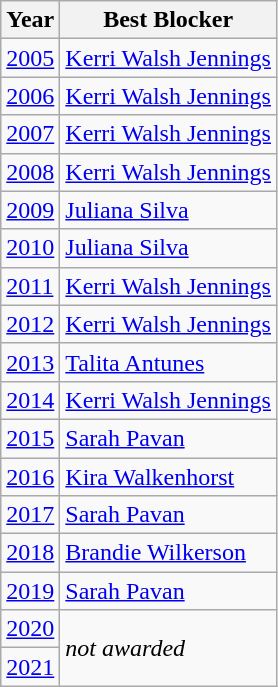<table class="wikitable sortable" style="display:inline-table;">
<tr>
<th>Year</th>
<th>Best Blocker</th>
</tr>
<tr>
<td><a href='#'>2005</a></td>
<td> <a href='#'>Kerri Walsh Jennings</a> </td>
</tr>
<tr>
<td><a href='#'>2006</a></td>
<td> <a href='#'>Kerri Walsh Jennings</a> </td>
</tr>
<tr>
<td><a href='#'>2007</a></td>
<td> <a href='#'>Kerri Walsh Jennings</a> </td>
</tr>
<tr>
<td><a href='#'>2008</a></td>
<td> <a href='#'>Kerri Walsh Jennings</a> </td>
</tr>
<tr>
<td><a href='#'>2009</a></td>
<td> <a href='#'>Juliana Silva</a> </td>
</tr>
<tr>
<td><a href='#'>2010</a></td>
<td> <a href='#'>Juliana Silva</a> </td>
</tr>
<tr>
<td><a href='#'>2011</a></td>
<td> <a href='#'>Kerri Walsh Jennings</a> </td>
</tr>
<tr>
<td><a href='#'>2012</a></td>
<td> <a href='#'>Kerri Walsh Jennings</a> </td>
</tr>
<tr>
<td><a href='#'>2013</a></td>
<td> <a href='#'>Talita Antunes</a></td>
</tr>
<tr>
<td><a href='#'>2014</a></td>
<td> <a href='#'>Kerri Walsh Jennings</a> </td>
</tr>
<tr>
<td><a href='#'>2015</a></td>
<td> <a href='#'>Sarah Pavan</a> </td>
</tr>
<tr>
<td><a href='#'>2016</a></td>
<td> <a href='#'>Kira Walkenhorst</a></td>
</tr>
<tr>
<td><a href='#'>2017</a></td>
<td> <a href='#'>Sarah Pavan</a> </td>
</tr>
<tr>
<td><a href='#'>2018</a></td>
<td> <a href='#'>Brandie Wilkerson</a></td>
</tr>
<tr>
<td><a href='#'>2019</a></td>
<td> <a href='#'>Sarah Pavan</a> </td>
</tr>
<tr>
<td><a href='#'>2020</a></td>
<td rowspan=2><em>not awarded</em></td>
</tr>
<tr>
<td><a href='#'>2021</a></td>
</tr>
</table>
